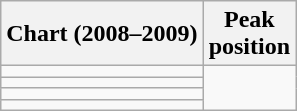<table class="wikitable sortable">
<tr>
<th align="left">Chart (2008–2009)</th>
<th align="center">Peak<br>position</th>
</tr>
<tr>
<td></td>
</tr>
<tr>
<td></td>
</tr>
<tr>
<td></td>
</tr>
<tr>
<td></td>
</tr>
</table>
